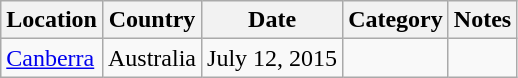<table class="wikitable sortable">
<tr>
<th>Location</th>
<th>Country</th>
<th>Date</th>
<th>Category</th>
<th>Notes</th>
</tr>
<tr>
<td><a href='#'>Canberra</a></td>
<td>Australia</td>
<td>July 12, 2015</td>
<td></td>
<td></td>
</tr>
</table>
